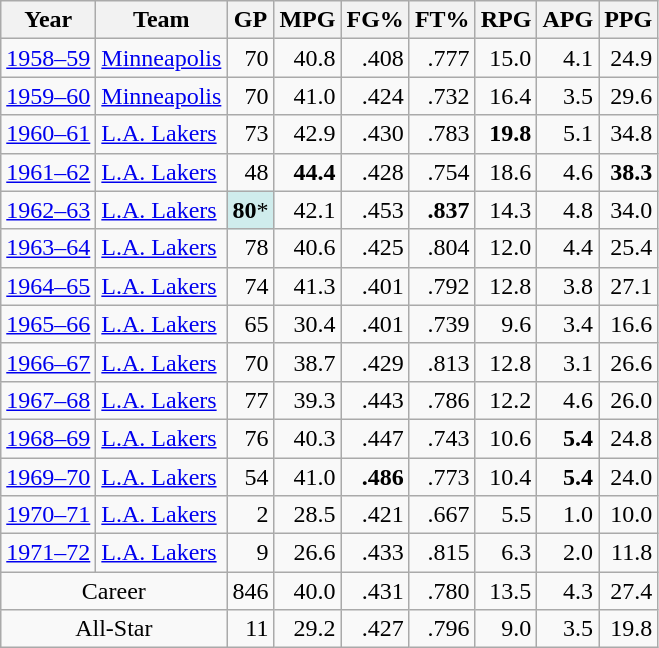<table class="wikitable sortable" style="text-align:right;">
<tr>
<th>Year</th>
<th>Team</th>
<th>GP</th>
<th>MPG</th>
<th>FG%</th>
<th>FT%</th>
<th>RPG</th>
<th>APG</th>
<th>PPG</th>
</tr>
<tr>
<td style="text-align:left;"><a href='#'>1958–59</a></td>
<td style="text-align:left;"><a href='#'>Minneapolis</a></td>
<td>70</td>
<td>40.8</td>
<td>.408</td>
<td>.777</td>
<td>15.0</td>
<td>4.1</td>
<td>24.9</td>
</tr>
<tr>
<td style="text-align:left;"><a href='#'>1959–60</a></td>
<td style="text-align:left;"><a href='#'>Minneapolis</a></td>
<td>70</td>
<td>41.0</td>
<td>.424</td>
<td>.732</td>
<td>16.4</td>
<td>3.5</td>
<td>29.6</td>
</tr>
<tr>
<td style="text-align:left;"><a href='#'>1960–61</a></td>
<td style="text-align:left;"><a href='#'>L.A. Lakers</a></td>
<td>73</td>
<td>42.9</td>
<td>.430</td>
<td>.783</td>
<td><strong>19.8</strong></td>
<td>5.1</td>
<td>34.8</td>
</tr>
<tr>
<td style="text-align:left;"><a href='#'>1961–62</a></td>
<td style="text-align:left;"><a href='#'>L.A. Lakers</a></td>
<td>48</td>
<td><strong>44.4</strong></td>
<td>.428</td>
<td>.754</td>
<td>18.6</td>
<td>4.6</td>
<td><strong>38.3</strong></td>
</tr>
<tr>
<td style="text-align:left;"><a href='#'>1962–63</a></td>
<td style="text-align:left;"><a href='#'>L.A. Lakers</a></td>
<td style="background:#cfecec;"><strong>80</strong>*</td>
<td>42.1</td>
<td>.453</td>
<td><strong>.837</strong></td>
<td>14.3</td>
<td>4.8</td>
<td>34.0</td>
</tr>
<tr>
<td style="text-align:left;"><a href='#'>1963–64</a></td>
<td style="text-align:left;"><a href='#'>L.A. Lakers</a></td>
<td>78</td>
<td>40.6</td>
<td>.425</td>
<td>.804</td>
<td>12.0</td>
<td>4.4</td>
<td>25.4</td>
</tr>
<tr>
<td style="text-align:left;"><a href='#'>1964–65</a></td>
<td style="text-align:left;"><a href='#'>L.A. Lakers</a></td>
<td>74</td>
<td>41.3</td>
<td>.401</td>
<td>.792</td>
<td>12.8</td>
<td>3.8</td>
<td>27.1</td>
</tr>
<tr>
<td style="text-align:left;"><a href='#'>1965–66</a></td>
<td style="text-align:left;"><a href='#'>L.A. Lakers</a></td>
<td>65</td>
<td>30.4</td>
<td>.401</td>
<td>.739</td>
<td>9.6</td>
<td>3.4</td>
<td>16.6</td>
</tr>
<tr>
<td style="text-align:left;"><a href='#'>1966–67</a></td>
<td style="text-align:left;"><a href='#'>L.A. Lakers</a></td>
<td>70</td>
<td>38.7</td>
<td>.429</td>
<td>.813</td>
<td>12.8</td>
<td>3.1</td>
<td>26.6</td>
</tr>
<tr>
<td style="text-align:left;"><a href='#'>1967–68</a></td>
<td style="text-align:left;"><a href='#'>L.A. Lakers</a></td>
<td>77</td>
<td>39.3</td>
<td>.443</td>
<td>.786</td>
<td>12.2</td>
<td>4.6</td>
<td>26.0</td>
</tr>
<tr>
<td style="text-align:left;"><a href='#'>1968–69</a></td>
<td style="text-align:left;"><a href='#'>L.A. Lakers</a></td>
<td>76</td>
<td>40.3</td>
<td>.447</td>
<td>.743</td>
<td>10.6</td>
<td><strong>5.4</strong></td>
<td>24.8</td>
</tr>
<tr>
<td style="text-align:left;"><a href='#'>1969–70</a></td>
<td style="text-align:left;"><a href='#'>L.A. Lakers</a></td>
<td>54</td>
<td>41.0</td>
<td><strong>.486</strong></td>
<td>.773</td>
<td>10.4</td>
<td><strong>5.4</strong></td>
<td>24.0</td>
</tr>
<tr>
<td style="text-align:left;"><a href='#'>1970–71</a></td>
<td style="text-align:left;"><a href='#'>L.A. Lakers</a></td>
<td>2</td>
<td>28.5</td>
<td>.421</td>
<td>.667</td>
<td>5.5</td>
<td>1.0</td>
<td>10.0</td>
</tr>
<tr>
<td style="text-align:left;"><a href='#'>1971–72</a></td>
<td style="text-align:left;"><a href='#'>L.A. Lakers</a></td>
<td>9</td>
<td>26.6</td>
<td>.433</td>
<td>.815</td>
<td>6.3</td>
<td>2.0</td>
<td>11.8</td>
</tr>
<tr class="sortbottom">
<td colspan="2" style="text-align:center;">Career</td>
<td>846</td>
<td>40.0</td>
<td>.431</td>
<td>.780</td>
<td>13.5</td>
<td>4.3</td>
<td>27.4</td>
</tr>
<tr class="sortbottom">
<td colspan="2" style="text-align:center;">All-Star</td>
<td>11</td>
<td>29.2</td>
<td>.427</td>
<td>.796</td>
<td>9.0</td>
<td>3.5</td>
<td>19.8</td>
</tr>
</table>
